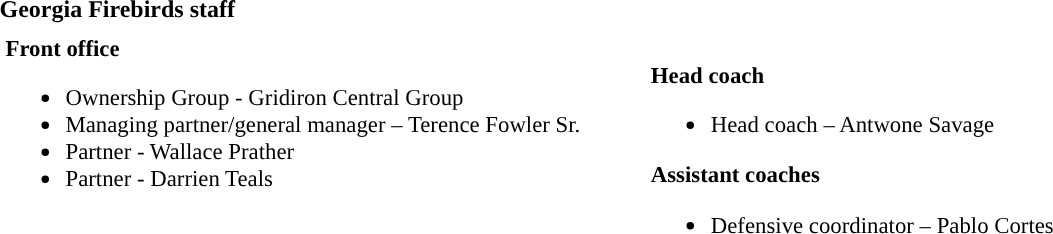<table class="toccolours" style="text-align: left;">
<tr>
<th colspan="7"><strong>Georgia Firebirds staff</strong></th>
</tr>
<tr>
<td colspan=7 align="right"></td>
</tr>
<tr>
<td valign="top"></td>
<td style="font-size: 95%;" valign="top"><strong>Front office</strong><br><ul><li>Ownership Group - Gridiron Central Group</li><li>Managing partner/general manager – Terence Fowler Sr.</li><li>Partner - Wallace Prather</li><li>Partner - Darrien Teals</li></ul></td>
<td width="35"> </td>
<td valign="top"></td>
<td style="font-size: 95%;" valign="top"><br><strong>Head coach</strong><ul><li>Head coach – Antwone Savage</li></ul><strong>Assistant coaches</strong><ul><li>Defensive coordinator – Pablo Cortes</li></ul></td>
</tr>
</table>
